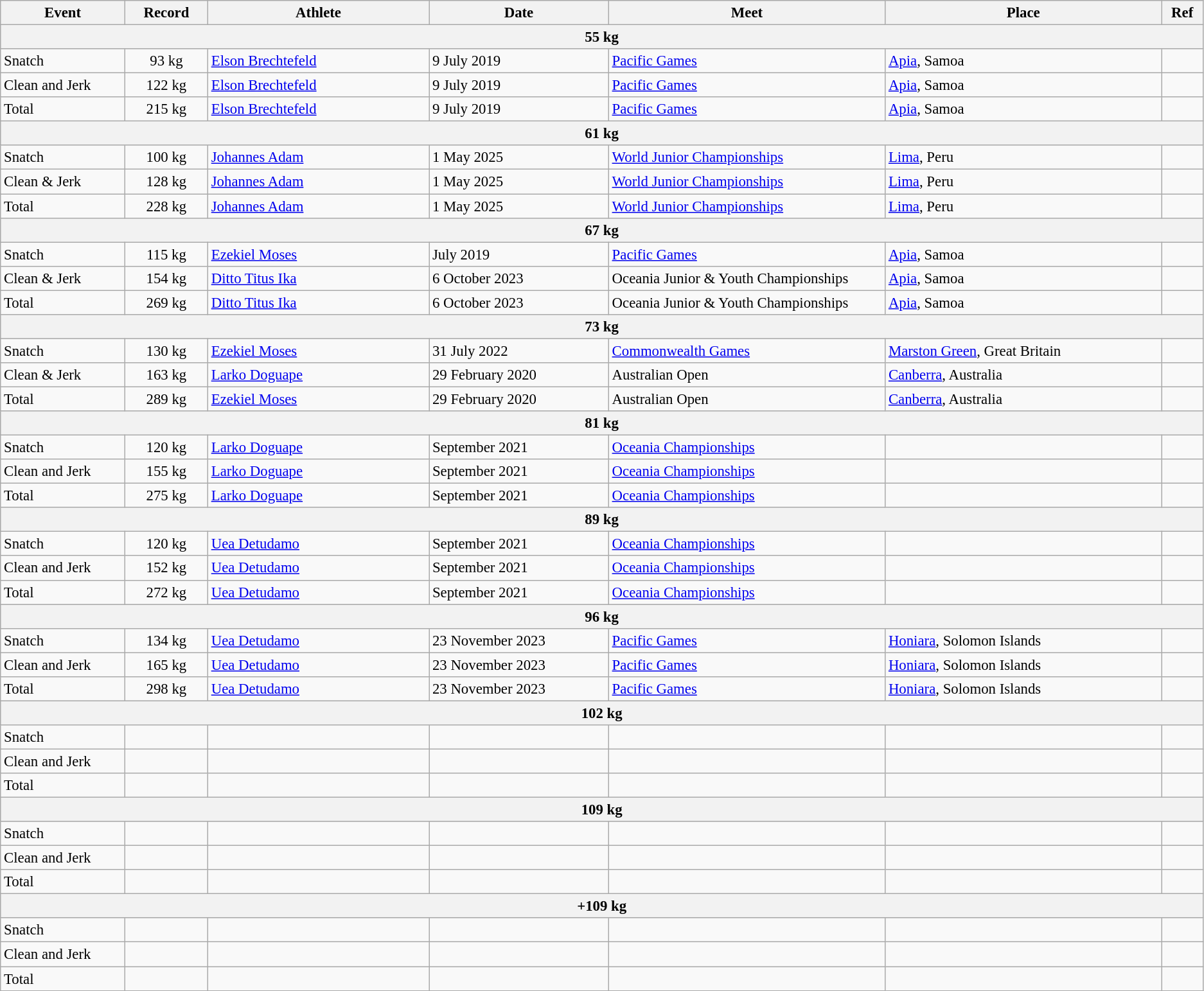<table class="wikitable" style="font-size:95%;">
<tr>
<th width=9%>Event</th>
<th width=6%>Record</th>
<th width=16%>Athlete</th>
<th width=13%>Date</th>
<th width=20%>Meet</th>
<th width=20%>Place</th>
<th width=3%>Ref</th>
</tr>
<tr bgcolor="#DDDDDD">
<th colspan="7">55 kg</th>
</tr>
<tr>
<td>Snatch</td>
<td align="center">93 kg</td>
<td><a href='#'>Elson Brechtefeld</a></td>
<td>9 July 2019</td>
<td><a href='#'>Pacific Games</a></td>
<td><a href='#'>Apia</a>, Samoa</td>
<td></td>
</tr>
<tr>
<td>Clean and Jerk</td>
<td align="center">122 kg</td>
<td><a href='#'>Elson Brechtefeld</a></td>
<td>9 July 2019</td>
<td><a href='#'>Pacific Games</a></td>
<td><a href='#'>Apia</a>, Samoa</td>
<td></td>
</tr>
<tr>
<td>Total</td>
<td align="center">215 kg</td>
<td><a href='#'>Elson Brechtefeld</a></td>
<td>9 July 2019</td>
<td><a href='#'>Pacific Games</a></td>
<td><a href='#'>Apia</a>, Samoa</td>
<td></td>
</tr>
<tr bgcolor="#DDDDDD">
<th colspan="7">61 kg</th>
</tr>
<tr>
<td>Snatch</td>
<td align="center">100 kg</td>
<td><a href='#'>Johannes Adam</a></td>
<td>1 May 2025</td>
<td><a href='#'>World Junior Championships</a></td>
<td><a href='#'>Lima</a>, Peru</td>
<td></td>
</tr>
<tr>
<td>Clean & Jerk</td>
<td align="center">128 kg</td>
<td><a href='#'>Johannes Adam</a></td>
<td>1 May 2025</td>
<td><a href='#'>World Junior Championships</a></td>
<td><a href='#'>Lima</a>, Peru</td>
<td></td>
</tr>
<tr>
<td>Total</td>
<td align="center">228 kg</td>
<td><a href='#'>Johannes Adam</a></td>
<td>1 May 2025</td>
<td><a href='#'>World Junior Championships</a></td>
<td><a href='#'>Lima</a>, Peru</td>
<td></td>
</tr>
<tr bgcolor="#DDDDDD">
<th colspan="7">67 kg</th>
</tr>
<tr>
<td>Snatch</td>
<td align="center">115 kg</td>
<td><a href='#'>Ezekiel Moses</a></td>
<td>July 2019</td>
<td><a href='#'>Pacific Games</a></td>
<td><a href='#'>Apia</a>, Samoa</td>
<td></td>
</tr>
<tr>
<td>Clean & Jerk</td>
<td align=center>154 kg</td>
<td><a href='#'>Ditto Titus Ika</a></td>
<td>6 October 2023</td>
<td>Oceania Junior & Youth Championships</td>
<td><a href='#'>Apia</a>, Samoa</td>
<td></td>
</tr>
<tr>
<td>Total</td>
<td align="center">269 kg</td>
<td><a href='#'>Ditto Titus Ika</a></td>
<td>6 October 2023</td>
<td>Oceania Junior & Youth Championships</td>
<td><a href='#'>Apia</a>, Samoa</td>
<td></td>
</tr>
<tr bgcolor="#DDDDDD">
<th colspan="7">73 kg</th>
</tr>
<tr>
<td>Snatch</td>
<td align="center">130 kg</td>
<td><a href='#'>Ezekiel Moses</a></td>
<td>31 July 2022</td>
<td><a href='#'>Commonwealth Games</a></td>
<td><a href='#'>Marston Green</a>, Great Britain</td>
<td></td>
</tr>
<tr>
<td>Clean & Jerk</td>
<td align="center">163 kg</td>
<td><a href='#'>Larko Doguape</a></td>
<td>29 February 2020</td>
<td>Australian Open</td>
<td><a href='#'>Canberra</a>, Australia</td>
<td></td>
</tr>
<tr>
<td>Total</td>
<td align="center">289 kg</td>
<td><a href='#'>Ezekiel Moses</a></td>
<td>29 February 2020</td>
<td>Australian Open</td>
<td><a href='#'>Canberra</a>, Australia</td>
<td></td>
</tr>
<tr bgcolor="#DDDDDD">
<th colspan="7">81 kg</th>
</tr>
<tr>
<td>Snatch</td>
<td align="center">120 kg</td>
<td><a href='#'>Larko Doguape</a></td>
<td>September 2021</td>
<td><a href='#'>Oceania Championships</a></td>
<td></td>
<td></td>
</tr>
<tr>
<td>Clean and Jerk</td>
<td align="center">155 kg</td>
<td><a href='#'>Larko Doguape</a></td>
<td>September 2021</td>
<td><a href='#'>Oceania Championships</a></td>
<td></td>
<td></td>
</tr>
<tr>
<td>Total</td>
<td align="center">275 kg</td>
<td><a href='#'>Larko Doguape</a></td>
<td>September 2021</td>
<td><a href='#'>Oceania Championships</a></td>
<td></td>
<td></td>
</tr>
<tr bgcolor="#DDDDDD">
<th colspan="7">89 kg</th>
</tr>
<tr>
<td>Snatch</td>
<td align="center">120 kg</td>
<td><a href='#'>Uea Detudamo</a></td>
<td>September 2021</td>
<td><a href='#'>Oceania Championships</a></td>
<td></td>
<td></td>
</tr>
<tr>
<td>Clean and Jerk</td>
<td align="center">152 kg</td>
<td><a href='#'>Uea Detudamo</a></td>
<td>September 2021</td>
<td><a href='#'>Oceania Championships</a></td>
<td></td>
<td></td>
</tr>
<tr>
<td>Total</td>
<td align="center">272 kg</td>
<td><a href='#'>Uea Detudamo</a></td>
<td>September 2021</td>
<td><a href='#'>Oceania Championships</a></td>
<td></td>
<td></td>
</tr>
<tr bgcolor="#DDDDDD">
<th colspan="7">96 kg</th>
</tr>
<tr>
<td>Snatch</td>
<td align="center">134 kg</td>
<td><a href='#'>Uea Detudamo</a></td>
<td>23 November 2023</td>
<td><a href='#'>Pacific Games</a></td>
<td><a href='#'>Honiara</a>, Solomon Islands</td>
<td></td>
</tr>
<tr>
<td>Clean and Jerk</td>
<td align="center">165 kg</td>
<td><a href='#'>Uea Detudamo</a></td>
<td>23 November 2023</td>
<td><a href='#'>Pacific Games</a></td>
<td><a href='#'>Honiara</a>, Solomon Islands</td>
<td></td>
</tr>
<tr>
<td>Total</td>
<td align="center">298 kg</td>
<td><a href='#'>Uea Detudamo</a></td>
<td>23 November 2023</td>
<td><a href='#'>Pacific Games</a></td>
<td><a href='#'>Honiara</a>, Solomon Islands</td>
<td></td>
</tr>
<tr bgcolor="#DDDDDD">
<th colspan="7">102 kg</th>
</tr>
<tr>
<td>Snatch</td>
<td align="center"></td>
<td></td>
<td></td>
<td></td>
<td></td>
<td></td>
</tr>
<tr>
<td>Clean and Jerk</td>
<td align="center"></td>
<td></td>
<td></td>
<td></td>
<td></td>
<td></td>
</tr>
<tr>
<td>Total</td>
<td align="center"></td>
<td></td>
<td></td>
<td></td>
<td></td>
<td></td>
</tr>
<tr bgcolor="#DDDDDD">
<th colspan="7">109 kg</th>
</tr>
<tr>
<td>Snatch</td>
<td align="center"></td>
<td></td>
<td></td>
<td></td>
<td></td>
<td></td>
</tr>
<tr>
<td>Clean and Jerk</td>
<td align="center"></td>
<td></td>
<td></td>
<td></td>
<td></td>
<td></td>
</tr>
<tr>
<td>Total</td>
<td align="center"></td>
<td></td>
<td></td>
<td></td>
<td></td>
<td></td>
</tr>
<tr bgcolor="#DDDDDD">
<th colspan="7">+109 kg</th>
</tr>
<tr>
<td>Snatch</td>
<td align="center"></td>
<td></td>
<td></td>
<td></td>
<td></td>
<td></td>
</tr>
<tr>
<td>Clean and Jerk</td>
<td align="center"></td>
<td></td>
<td></td>
<td></td>
<td></td>
<td></td>
</tr>
<tr>
<td>Total</td>
<td align="center"></td>
<td></td>
<td></td>
<td></td>
<td></td>
<td></td>
</tr>
</table>
